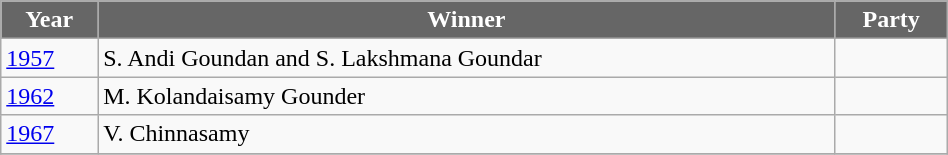<table class="wikitable" width="50%">
<tr>
<th style="background-color:#666666; color:white">Year</th>
<th style="background-color:#666666; color:white">Winner</th>
<th style="background-color:#666666; color:white" colspan="2">Party</th>
</tr>
<tr>
<td><a href='#'>1957</a></td>
<td>S. Andi Goundan and S. Lakshmana Goundar</td>
<td></td>
</tr>
<tr>
<td><a href='#'>1962</a></td>
<td>M. Kolandaisamy Gounder</td>
</tr>
<tr>
<td><a href='#'>1967</a></td>
<td>V. Chinnasamy</td>
<td></td>
</tr>
<tr>
</tr>
</table>
